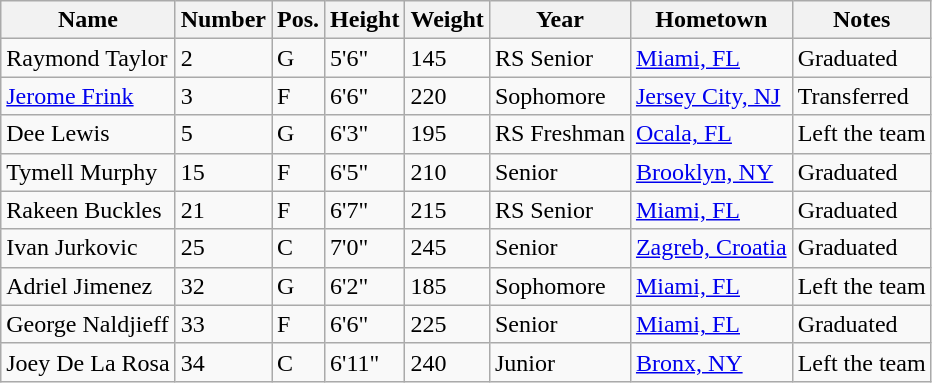<table class="wikitable sortable" border="1">
<tr>
<th>Name</th>
<th>Number</th>
<th>Pos.</th>
<th>Height</th>
<th>Weight</th>
<th>Year</th>
<th>Hometown</th>
<th class="unsortable">Notes</th>
</tr>
<tr>
<td>Raymond Taylor</td>
<td>2</td>
<td>G</td>
<td>5'6"</td>
<td>145</td>
<td>RS Senior</td>
<td><a href='#'>Miami, FL</a></td>
<td>Graduated</td>
</tr>
<tr>
<td><a href='#'>Jerome Frink</a></td>
<td>3</td>
<td>F</td>
<td>6'6"</td>
<td>220</td>
<td>Sophomore</td>
<td><a href='#'>Jersey City, NJ</a></td>
<td>Transferred</td>
</tr>
<tr>
<td>Dee Lewis</td>
<td>5</td>
<td>G</td>
<td>6'3"</td>
<td>195</td>
<td>RS Freshman</td>
<td><a href='#'>Ocala, FL</a></td>
<td>Left the team</td>
</tr>
<tr>
<td>Tymell Murphy</td>
<td>15</td>
<td>F</td>
<td>6'5"</td>
<td>210</td>
<td>Senior</td>
<td><a href='#'>Brooklyn, NY</a></td>
<td>Graduated</td>
</tr>
<tr>
<td>Rakeen Buckles</td>
<td>21</td>
<td>F</td>
<td>6'7"</td>
<td>215</td>
<td>RS Senior</td>
<td><a href='#'>Miami, FL</a></td>
<td>Graduated</td>
</tr>
<tr>
<td>Ivan Jurkovic</td>
<td>25</td>
<td>C</td>
<td>7'0"</td>
<td>245</td>
<td>Senior</td>
<td><a href='#'>Zagreb, Croatia</a></td>
<td>Graduated</td>
</tr>
<tr>
<td>Adriel Jimenez</td>
<td>32</td>
<td>G</td>
<td>6'2"</td>
<td>185</td>
<td>Sophomore</td>
<td><a href='#'>Miami, FL</a></td>
<td>Left the team</td>
</tr>
<tr>
<td>George Naldjieff</td>
<td>33</td>
<td>F</td>
<td>6'6"</td>
<td>225</td>
<td>Senior</td>
<td><a href='#'>Miami, FL</a></td>
<td>Graduated</td>
</tr>
<tr>
<td>Joey De La Rosa</td>
<td>34</td>
<td>C</td>
<td>6'11"</td>
<td>240</td>
<td>Junior</td>
<td><a href='#'>Bronx, NY</a></td>
<td>Left the team</td>
</tr>
</table>
